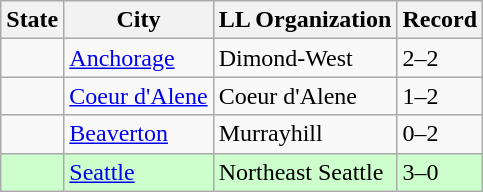<table class="wikitable">
<tr>
<th>State</th>
<th>City</th>
<th>LL Organization</th>
<th>Record</th>
</tr>
<tr>
<td><strong></strong></td>
<td><a href='#'>Anchorage</a></td>
<td>Dimond-West</td>
<td>2–2</td>
</tr>
<tr>
<td><strong></strong></td>
<td><a href='#'>Coeur d'Alene</a></td>
<td>Coeur d'Alene</td>
<td>1–2</td>
</tr>
<tr>
<td><strong></strong></td>
<td><a href='#'>Beaverton</a></td>
<td>Murrayhill</td>
<td>0–2</td>
</tr>
<tr bgcolor="ccffcc">
<td><strong></strong></td>
<td><a href='#'>Seattle</a></td>
<td>Northeast Seattle</td>
<td>3–0</td>
</tr>
</table>
